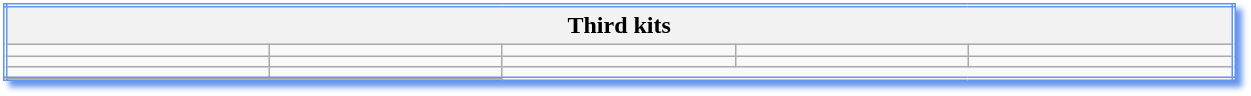<table class="wikitable mw-collapsible mw-collapsed" style="width:65%; border:double CornFlowerBlue; box-shadow: 4px 4px 4px CornFlowerBlue;">
<tr>
<th colspan="5">Third kits</th>
</tr>
<tr>
<td></td>
<td></td>
<td></td>
<td></td>
<td></td>
</tr>
<tr>
<td></td>
<td></td>
<td></td>
<td></td>
<td></td>
</tr>
<tr>
<td></td>
<td></td>
</tr>
<tr>
</tr>
</table>
